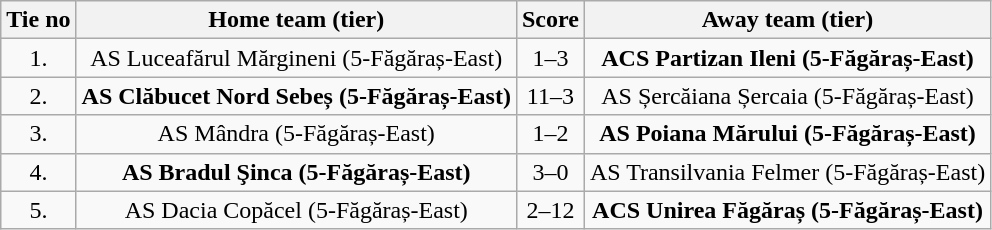<table class="wikitable" style="text-align: center">
<tr>
<th>Tie no</th>
<th>Home team (tier)</th>
<th>Score</th>
<th>Away team (tier)</th>
</tr>
<tr>
<td>1.</td>
<td>AS Luceafărul Mărgineni (5-Făgăraș-East)</td>
<td>1–3</td>
<td><strong>ACS Partizan Ileni (5-Făgăraș-East)</strong></td>
</tr>
<tr>
<td>2.</td>
<td><strong>AS Clăbucet Nord Sebeș (5-Făgăraș-East)</strong></td>
<td>11–3</td>
<td>AS Șercăiana Șercaia (5-Făgăraș-East)</td>
</tr>
<tr>
<td>3.</td>
<td>AS Mândra (5-Făgăraș-East)</td>
<td>1–2</td>
<td><strong>AS Poiana Mărului (5-Făgăraș-East)</strong></td>
</tr>
<tr>
<td>4.</td>
<td><strong>AS Bradul Şinca (5-Făgăraș-East)</strong></td>
<td>3–0</td>
<td>AS Transilvania Felmer (5-Făgăraș-East)</td>
</tr>
<tr>
<td>5.</td>
<td>AS Dacia Copăcel (5-Făgăraș-East)</td>
<td>2–12</td>
<td><strong>ACS Unirea Făgăraș (5-Făgăraș-East)</strong></td>
</tr>
</table>
